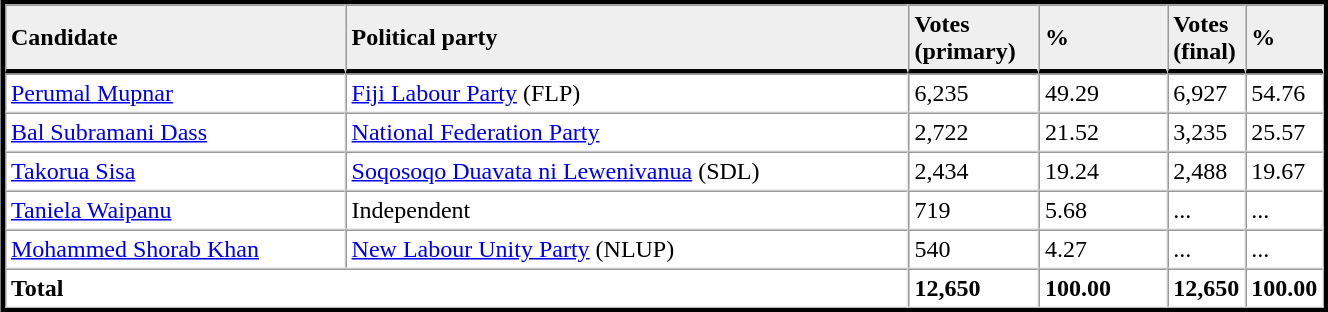<table table width="70%" border="1" align="center" cellpadding=3 cellspacing=0 style="margin:5px; border:3px solid;">
<tr>
<td td width="27%" style="border-bottom:3px solid; background:#efefef;"><strong>Candidate</strong></td>
<td td width="45%" style="border-bottom:3px solid; background:#efefef;"><strong>Political party</strong></td>
<td td width="10%" style="border-bottom:3px solid; background:#efefef;"><strong>Votes<br>(primary)</strong></td>
<td td width="10%" style="border-bottom:3px solid; background:#efefef;"><strong>%</strong></td>
<td td width="4%" style="border-bottom:3px solid; background:#efefef;"><strong>Votes<br>(final)</strong></td>
<td td width="4%" style="border-bottom:3px solid; background:#efefef;"><strong>%</strong></td>
</tr>
<tr>
<td><a href='#'>Perumal Mupnar</a></td>
<td><a href='#'>Fiji Labour Party</a> (FLP)</td>
<td>6,235</td>
<td>49.29</td>
<td>6,927</td>
<td>54.76</td>
</tr>
<tr>
<td><a href='#'>Bal Subramani Dass</a></td>
<td><a href='#'>National Federation Party</a></td>
<td>2,722</td>
<td>21.52</td>
<td>3,235</td>
<td>25.57</td>
</tr>
<tr>
<td><a href='#'>Takorua Sisa</a></td>
<td><a href='#'>Soqosoqo Duavata ni Lewenivanua</a> (SDL)</td>
<td>2,434</td>
<td>19.24</td>
<td>2,488</td>
<td>19.67</td>
</tr>
<tr>
<td><a href='#'>Taniela Waipanu</a></td>
<td>Independent</td>
<td>719</td>
<td>5.68</td>
<td>...</td>
<td>...</td>
</tr>
<tr>
<td><a href='#'>Mohammed Shorab Khan</a></td>
<td><a href='#'>New Labour Unity Party</a> (NLUP)</td>
<td>540</td>
<td>4.27</td>
<td>...</td>
<td>...</td>
</tr>
<tr>
<td colspan=2><strong>Total</strong></td>
<td><strong>12,650</strong></td>
<td><strong>100.00</strong></td>
<td><strong>12,650</strong></td>
<td><strong>100.00</strong></td>
</tr>
<tr>
</tr>
</table>
